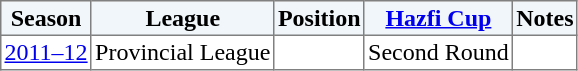<table border="1" cellpadding="2" style="border-collapse:collapse; text-align:center; font-size:normal;">
<tr style="background:#f0f6fa;">
<th>Season</th>
<th>League</th>
<th>Position</th>
<th><a href='#'>Hazfi Cup</a></th>
<th>Notes</th>
</tr>
<tr>
<td><a href='#'>2011–12</a></td>
<td>Provincial League</td>
<td></td>
<td>Second Round</td>
<td></td>
</tr>
</table>
